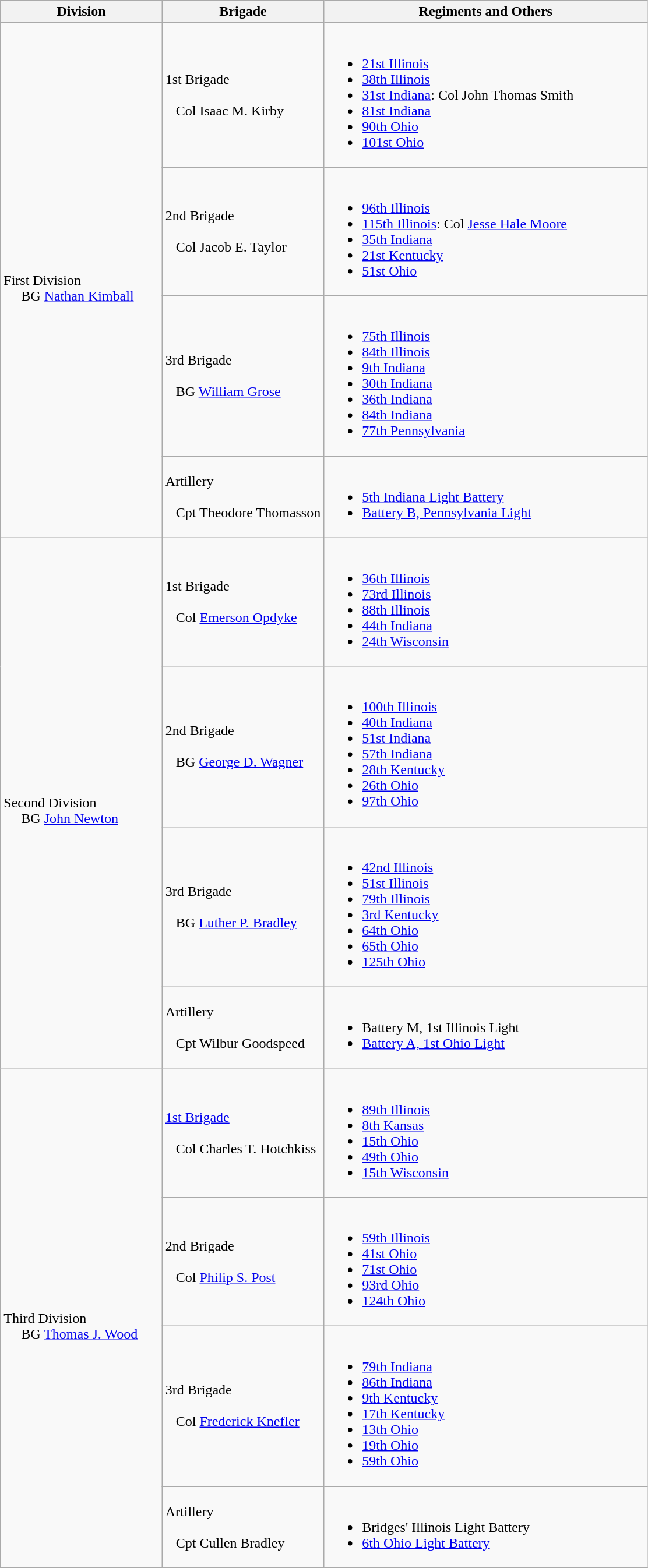<table class="wikitable">
<tr>
<th width=25%>Division</th>
<th width=25%>Brigade</th>
<th>Regiments and Others</th>
</tr>
<tr>
<td rowspan=4><br>First Division
<br>    
BG <a href='#'>Nathan Kimball</a><br></td>
<td>1st Brigade<br><br>  
Col Isaac M. Kirby</td>
<td><br><ul><li><a href='#'>21st Illinois</a></li><li><a href='#'>38th Illinois</a></li><li><a href='#'>31st Indiana</a>: Col John Thomas Smith</li><li><a href='#'>81st Indiana</a></li><li><a href='#'>90th Ohio</a></li><li><a href='#'>101st Ohio</a></li></ul></td>
</tr>
<tr>
<td>2nd Brigade<br><br>  
Col Jacob E. Taylor</td>
<td><br><ul><li><a href='#'>96th Illinois</a></li><li><a href='#'>115th Illinois</a>: Col <a href='#'>Jesse Hale Moore</a></li><li><a href='#'>35th Indiana</a></li><li><a href='#'>21st Kentucky</a></li><li><a href='#'>51st Ohio</a></li></ul></td>
</tr>
<tr>
<td>3rd Brigade<br><br>  
BG <a href='#'>William Grose</a></td>
<td><br><ul><li><a href='#'>75th Illinois</a></li><li><a href='#'>84th Illinois</a></li><li><a href='#'>9th Indiana</a></li><li><a href='#'>30th Indiana</a></li><li><a href='#'>36th Indiana</a></li><li><a href='#'>84th Indiana</a></li><li><a href='#'>77th Pennsylvania</a></li></ul></td>
</tr>
<tr>
<td>Artillery<br><br>  
Cpt Theodore Thomasson</td>
<td><br><ul><li><a href='#'>5th Indiana Light Battery</a></li><li><a href='#'>Battery B, Pennsylvania Light</a></li></ul></td>
</tr>
<tr>
<td rowspan=4><br>Second Division
<br>    
BG <a href='#'>John Newton</a><br></td>
<td>1st Brigade<br><br>  
Col <a href='#'>Emerson Opdyke</a></td>
<td><br><ul><li><a href='#'>36th Illinois</a></li><li><a href='#'>73rd Illinois</a></li><li><a href='#'>88th Illinois</a></li><li><a href='#'>44th Indiana</a></li><li><a href='#'>24th Wisconsin</a></li></ul></td>
</tr>
<tr>
<td>2nd Brigade<br><br>  
BG <a href='#'>George D. Wagner</a></td>
<td><br><ul><li><a href='#'>100th Illinois</a></li><li><a href='#'>40th Indiana</a></li><li><a href='#'>51st Indiana</a></li><li><a href='#'>57th Indiana</a></li><li><a href='#'>28th Kentucky</a></li><li><a href='#'>26th Ohio</a></li><li><a href='#'>97th Ohio</a></li></ul></td>
</tr>
<tr>
<td>3rd Brigade<br><br>  
BG <a href='#'>Luther P. Bradley</a></td>
<td><br><ul><li><a href='#'>42nd Illinois</a></li><li><a href='#'>51st Illinois</a></li><li><a href='#'>79th Illinois</a></li><li><a href='#'>3rd Kentucky</a></li><li><a href='#'>64th Ohio</a></li><li><a href='#'>65th Ohio</a></li><li><a href='#'>125th Ohio</a></li></ul></td>
</tr>
<tr>
<td>Artillery<br><br>  
Cpt Wilbur Goodspeed</td>
<td><br><ul><li>Battery M, 1st Illinois Light</li><li><a href='#'>Battery A, 1st Ohio Light</a></li></ul></td>
</tr>
<tr>
<td rowspan=4><br>Third Division
<br>    
BG <a href='#'>Thomas J. Wood</a><br></td>
<td><a href='#'>1st Brigade</a><br><br>  
Col Charles T. Hotchkiss</td>
<td><br><ul><li><a href='#'>89th Illinois</a></li><li><a href='#'>8th Kansas</a></li><li><a href='#'>15th Ohio</a></li><li><a href='#'>49th Ohio</a></li><li><a href='#'>15th Wisconsin</a></li></ul></td>
</tr>
<tr>
<td>2nd Brigade<br><br>  
Col <a href='#'>Philip S. Post</a></td>
<td><br><ul><li><a href='#'>59th Illinois</a></li><li><a href='#'>41st Ohio</a></li><li><a href='#'>71st Ohio</a></li><li><a href='#'>93rd Ohio</a></li><li><a href='#'>124th Ohio</a></li></ul></td>
</tr>
<tr>
<td>3rd Brigade<br><br>  
Col <a href='#'>Frederick Knefler</a></td>
<td><br><ul><li><a href='#'>79th Indiana</a></li><li><a href='#'>86th Indiana</a></li><li><a href='#'>9th Kentucky</a></li><li><a href='#'>17th Kentucky</a></li><li><a href='#'>13th Ohio</a></li><li><a href='#'>19th Ohio</a></li><li><a href='#'>59th Ohio</a></li></ul></td>
</tr>
<tr>
<td>Artillery<br><br>  
Cpt Cullen Bradley</td>
<td><br><ul><li>Bridges' Illinois Light Battery</li><li><a href='#'>6th Ohio Light Battery</a></li></ul></td>
</tr>
<tr>
</tr>
</table>
